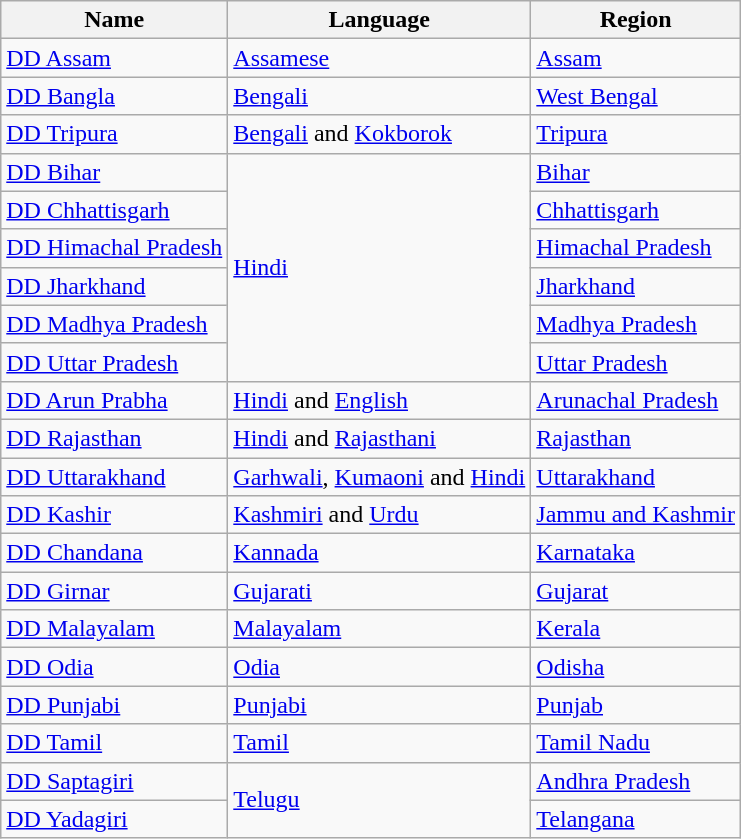<table class="wikitable sortable">
<tr>
<th>Name</th>
<th>Language</th>
<th>Region</th>
</tr>
<tr>
<td><a href='#'>DD Assam</a></td>
<td><a href='#'>Assamese</a></td>
<td><a href='#'>Assam</a></td>
</tr>
<tr>
<td><a href='#'>DD Bangla</a></td>
<td><a href='#'>Bengali</a></td>
<td><a href='#'>West Bengal</a></td>
</tr>
<tr>
<td><a href='#'>DD Tripura</a></td>
<td><a href='#'>Bengali</a> and <a href='#'>Kokborok</a></td>
<td><a href='#'>Tripura</a></td>
</tr>
<tr>
<td><a href='#'>DD Bihar</a></td>
<td rowspan="6"><a href='#'>Hindi</a></td>
<td><a href='#'>Bihar</a></td>
</tr>
<tr>
<td><a href='#'>DD Chhattisgarh</a></td>
<td><a href='#'>Chhattisgarh</a></td>
</tr>
<tr>
<td><a href='#'>DD Himachal Pradesh</a></td>
<td><a href='#'>Himachal Pradesh</a></td>
</tr>
<tr>
<td><a href='#'>DD Jharkhand</a></td>
<td><a href='#'>Jharkhand</a></td>
</tr>
<tr>
<td><a href='#'>DD Madhya Pradesh</a></td>
<td><a href='#'>Madhya Pradesh</a></td>
</tr>
<tr>
<td><a href='#'>DD Uttar Pradesh</a></td>
<td><a href='#'>Uttar Pradesh</a></td>
</tr>
<tr>
<td><a href='#'>DD Arun Prabha</a></td>
<td><a href='#'>Hindi</a> and <a href='#'>English</a></td>
<td><a href='#'>Arunachal Pradesh</a></td>
</tr>
<tr>
<td><a href='#'>DD Rajasthan</a></td>
<td><a href='#'>Hindi</a> and <a href='#'>Rajasthani</a></td>
<td><a href='#'>Rajasthan</a></td>
</tr>
<tr>
<td><a href='#'>DD Uttarakhand</a></td>
<td><a href='#'>Garhwali</a>, <a href='#'>Kumaoni</a> and <a href='#'>Hindi</a></td>
<td><a href='#'>Uttarakhand</a></td>
</tr>
<tr>
<td><a href='#'>DD Kashir</a></td>
<td><a href='#'>Kashmiri</a> and <a href='#'>Urdu</a></td>
<td><a href='#'>Jammu and Kashmir</a></td>
</tr>
<tr>
<td><a href='#'>DD Chandana</a></td>
<td><a href='#'>Kannada</a></td>
<td><a href='#'>Karnataka</a></td>
</tr>
<tr>
<td><a href='#'>DD Girnar</a></td>
<td><a href='#'>Gujarati</a></td>
<td><a href='#'>Gujarat</a></td>
</tr>
<tr>
<td><a href='#'>DD Malayalam</a></td>
<td><a href='#'>Malayalam</a></td>
<td><a href='#'>Kerala</a></td>
</tr>
<tr>
<td><a href='#'>DD Odia</a></td>
<td><a href='#'>Odia</a></td>
<td><a href='#'>Odisha</a></td>
</tr>
<tr>
<td><a href='#'>DD Punjabi</a></td>
<td><a href='#'>Punjabi</a></td>
<td><a href='#'>Punjab</a></td>
</tr>
<tr>
<td><a href='#'>DD Tamil</a></td>
<td><a href='#'>Tamil</a></td>
<td><a href='#'>Tamil Nadu</a></td>
</tr>
<tr>
<td><a href='#'>DD Saptagiri</a></td>
<td rowspan="2"><a href='#'>Telugu</a></td>
<td><a href='#'>Andhra Pradesh</a></td>
</tr>
<tr>
<td><a href='#'>DD Yadagiri</a></td>
<td><a href='#'>Telangana</a></td>
</tr>
</table>
